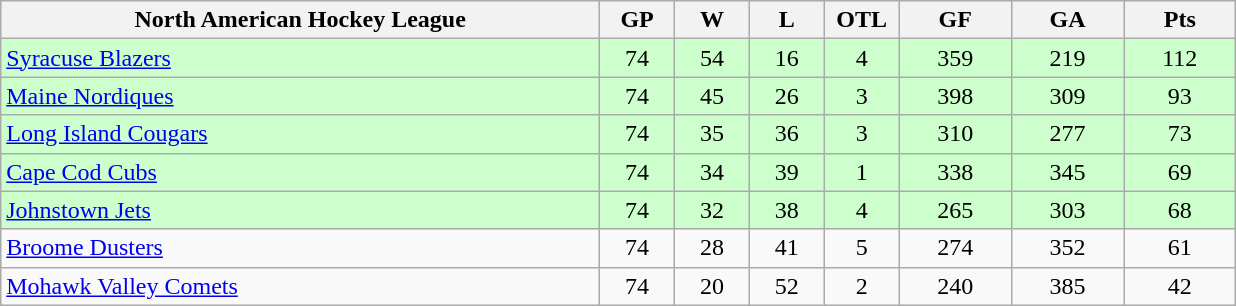<table class="wikitable">
<tr>
<th width="40%" bgcolor="#e0e0e0">North American Hockey League</th>
<th width="5%" bgcolor="#e0e0e0">GP</th>
<th width="5%" bgcolor="#e0e0e0">W</th>
<th width="5%" bgcolor="#e0e0e0">L</th>
<th width="5%" bgcolor="#e0e0e0">OTL</th>
<th width="7.5%" bgcolor="#e0e0e0">GF</th>
<th width="7.5%" bgcolor="#e0e0e0">GA</th>
<th width="7.5%" bgcolor="#e0e0e0">Pts</th>
</tr>
<tr align="center" bgcolor="#CCFFCC">
<td align="left"><a href='#'>Syracuse Blazers</a></td>
<td>74</td>
<td>54</td>
<td>16</td>
<td>4</td>
<td>359</td>
<td>219</td>
<td>112</td>
</tr>
<tr align="center" bgcolor="#CCFFCC">
<td align="left"><a href='#'>Maine Nordiques</a></td>
<td>74</td>
<td>45</td>
<td>26</td>
<td>3</td>
<td>398</td>
<td>309</td>
<td>93</td>
</tr>
<tr align="center" bgcolor="#CCFFCC">
<td align="left"><a href='#'>Long Island Cougars</a></td>
<td>74</td>
<td>35</td>
<td>36</td>
<td>3</td>
<td>310</td>
<td>277</td>
<td>73</td>
</tr>
<tr align="center" bgcolor="#CCFFCC">
<td align="left"><a href='#'>Cape Cod Cubs</a></td>
<td>74</td>
<td>34</td>
<td>39</td>
<td>1</td>
<td>338</td>
<td>345</td>
<td>69</td>
</tr>
<tr align="center" bgcolor="#CCFFCC">
<td align="left"><a href='#'>Johnstown Jets</a></td>
<td>74</td>
<td>32</td>
<td>38</td>
<td>4</td>
<td>265</td>
<td>303</td>
<td>68</td>
</tr>
<tr align="center">
<td align="left"><a href='#'>Broome Dusters</a></td>
<td>74</td>
<td>28</td>
<td>41</td>
<td>5</td>
<td>274</td>
<td>352</td>
<td>61</td>
</tr>
<tr align="center">
<td align="left"><a href='#'>Mohawk Valley Comets</a></td>
<td>74</td>
<td>20</td>
<td>52</td>
<td>2</td>
<td>240</td>
<td>385</td>
<td>42</td>
</tr>
</table>
